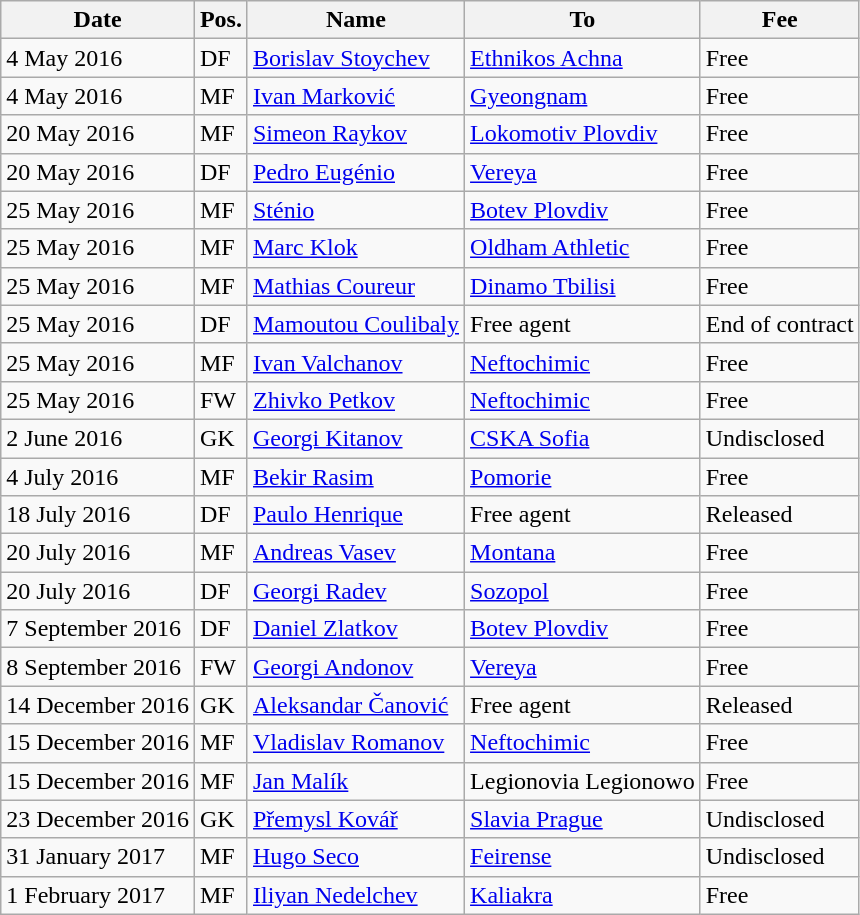<table class="wikitable">
<tr>
<th>Date</th>
<th>Pos.</th>
<th>Name</th>
<th>To</th>
<th>Fee</th>
</tr>
<tr>
<td>4 May 2016</td>
<td>DF</td>
<td> <a href='#'>Borislav Stoychev</a></td>
<td> <a href='#'>Ethnikos Achna</a></td>
<td>Free</td>
</tr>
<tr>
<td>4 May 2016</td>
<td>MF</td>
<td> <a href='#'>Ivan Marković</a></td>
<td> <a href='#'>Gyeongnam</a></td>
<td>Free</td>
</tr>
<tr>
<td>20 May 2016</td>
<td>MF</td>
<td> <a href='#'>Simeon Raykov</a></td>
<td><a href='#'>Lokomotiv Plovdiv</a></td>
<td>Free</td>
</tr>
<tr>
<td>20 May 2016</td>
<td>DF</td>
<td> <a href='#'>Pedro Eugénio</a></td>
<td><a href='#'>Vereya</a></td>
<td>Free</td>
</tr>
<tr>
<td>25 May 2016</td>
<td>MF</td>
<td> <a href='#'>Sténio</a></td>
<td><a href='#'>Botev Plovdiv</a></td>
<td>Free</td>
</tr>
<tr>
<td>25 May 2016</td>
<td>MF</td>
<td> <a href='#'>Marc Klok</a></td>
<td> <a href='#'>Oldham Athletic</a></td>
<td>Free</td>
</tr>
<tr>
<td>25 May 2016</td>
<td>MF</td>
<td> <a href='#'>Mathias Coureur</a></td>
<td> <a href='#'>Dinamo Tbilisi</a></td>
<td>Free</td>
</tr>
<tr>
<td>25 May 2016</td>
<td>DF</td>
<td> <a href='#'>Mamoutou Coulibaly</a></td>
<td>Free agent</td>
<td>End of contract</td>
</tr>
<tr>
<td>25 May 2016</td>
<td>MF</td>
<td> <a href='#'>Ivan Valchanov</a></td>
<td><a href='#'>Neftochimic</a></td>
<td>Free</td>
</tr>
<tr>
<td>25 May 2016</td>
<td>FW</td>
<td> <a href='#'>Zhivko Petkov</a></td>
<td><a href='#'>Neftochimic</a></td>
<td>Free</td>
</tr>
<tr>
<td>2 June 2016</td>
<td>GK</td>
<td> <a href='#'>Georgi Kitanov</a></td>
<td><a href='#'>CSKA Sofia</a></td>
<td>Undisclosed</td>
</tr>
<tr>
<td>4 July 2016</td>
<td>MF</td>
<td> <a href='#'>Bekir Rasim</a></td>
<td><a href='#'>Pomorie</a></td>
<td>Free</td>
</tr>
<tr>
<td>18 July 2016</td>
<td>DF</td>
<td> <a href='#'>Paulo Henrique</a></td>
<td>Free agent</td>
<td>Released</td>
</tr>
<tr>
<td>20 July 2016</td>
<td>MF</td>
<td> <a href='#'>Andreas Vasev</a></td>
<td><a href='#'>Montana</a></td>
<td>Free</td>
</tr>
<tr>
<td>20 July 2016</td>
<td>DF</td>
<td> <a href='#'>Georgi Radev</a></td>
<td><a href='#'>Sozopol</a></td>
<td>Free</td>
</tr>
<tr>
<td>7 September 2016</td>
<td>DF</td>
<td> <a href='#'>Daniel Zlatkov</a></td>
<td><a href='#'>Botev Plovdiv</a></td>
<td>Free</td>
</tr>
<tr>
<td>8 September 2016</td>
<td>FW</td>
<td> <a href='#'>Georgi Andonov</a></td>
<td><a href='#'>Vereya</a></td>
<td>Free</td>
</tr>
<tr>
<td>14 December 2016</td>
<td>GK</td>
<td> <a href='#'>Aleksandar Čanović</a></td>
<td>Free agent</td>
<td>Released</td>
</tr>
<tr>
<td>15 December 2016</td>
<td>MF</td>
<td> <a href='#'>Vladislav Romanov</a></td>
<td><a href='#'>Neftochimic</a></td>
<td>Free</td>
</tr>
<tr>
<td>15 December 2016</td>
<td>MF</td>
<td> <a href='#'>Jan Malík</a></td>
<td> Legionovia Legionowo</td>
<td>Free</td>
</tr>
<tr>
<td>23 December 2016</td>
<td>GK</td>
<td> <a href='#'>Přemysl Kovář</a></td>
<td> <a href='#'>Slavia Prague</a></td>
<td>Undisclosed</td>
</tr>
<tr>
<td>31 January 2017</td>
<td>MF</td>
<td> <a href='#'>Hugo Seco</a></td>
<td> <a href='#'>Feirense</a></td>
<td>Undisclosed</td>
</tr>
<tr>
<td>1 February 2017</td>
<td>MF</td>
<td> <a href='#'>Iliyan Nedelchev</a></td>
<td><a href='#'>Kaliakra</a></td>
<td>Free</td>
</tr>
</table>
